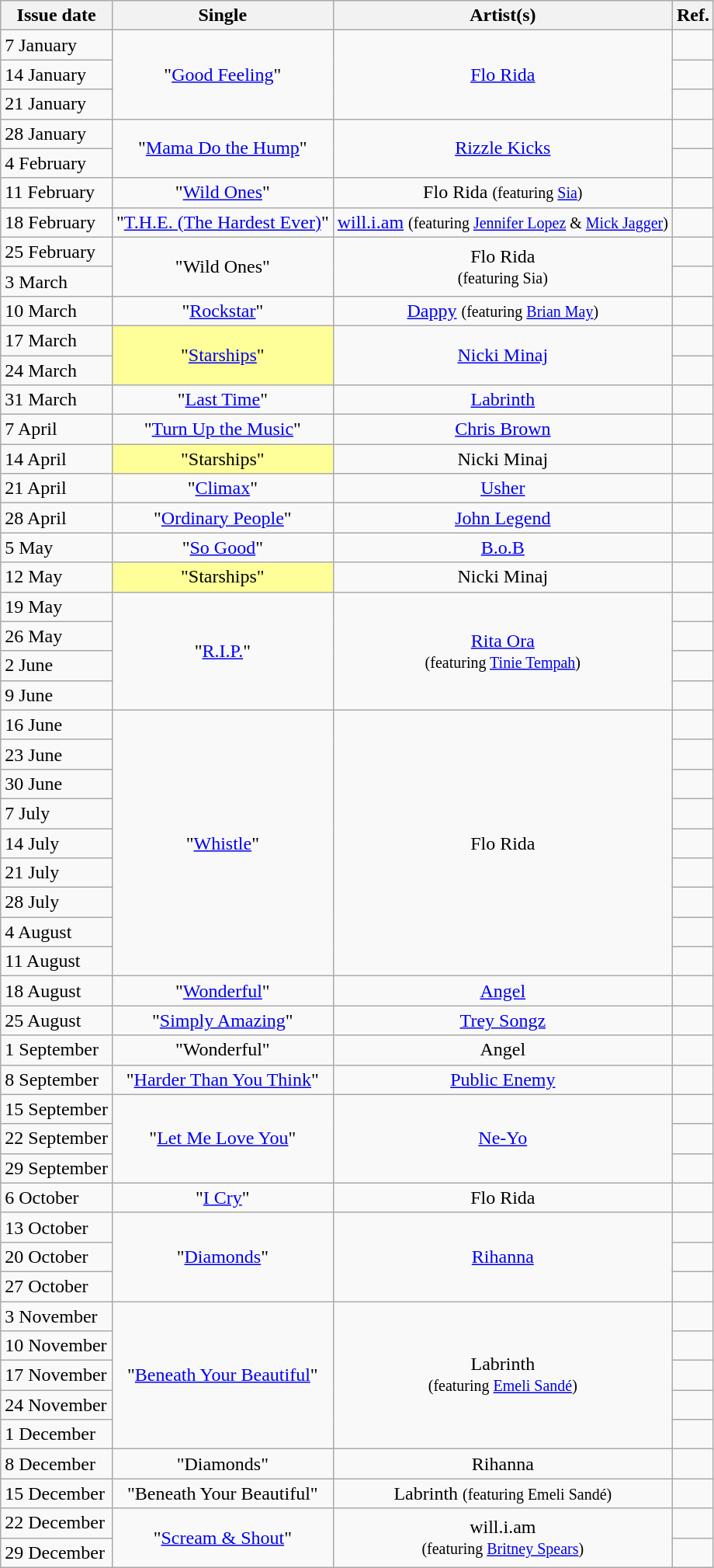<table class="wikitable plainrowheaders">
<tr>
<th scope=col>Issue date</th>
<th scope=col>Single</th>
<th scope=col>Artist(s)</th>
<th scope=col>Ref.</th>
</tr>
<tr>
<td>7 January</td>
<td align=center rowspan=3>"<a href='#'>Good Feeling</a>"</td>
<td align=center rowspan=3><a href='#'>Flo Rida</a></td>
<td align=center></td>
</tr>
<tr>
<td>14 January </td>
<td align=center></td>
</tr>
<tr>
<td>21 January</td>
<td align=center></td>
</tr>
<tr>
<td>28 January</td>
<td align=center rowspan=2>"<a href='#'>Mama Do the Hump</a>"</td>
<td align=center rowspan=2><a href='#'>Rizzle Kicks</a></td>
<td align=center></td>
</tr>
<tr>
<td>4 February </td>
<td align=center></td>
</tr>
<tr>
<td>11 February</td>
<td align=center>"<a href='#'>Wild Ones</a>"</td>
<td align=center>Flo Rida <small>(featuring <a href='#'>Sia</a>)</small></td>
<td align=center></td>
</tr>
<tr>
<td>18 February</td>
<td align=center>"<a href='#'>T.H.E. (The Hardest Ever)</a>"</td>
<td align=center><a href='#'>will.i.am</a> <small>(featuring <a href='#'>Jennifer Lopez</a> & <a href='#'>Mick Jagger</a>)</small></td>
<td align=center></td>
</tr>
<tr>
<td>25 February</td>
<td align=center rowspan=2>"Wild Ones"</td>
<td align=center rowspan=2>Flo Rida <br><small>(featuring Sia)</small></td>
<td align=center></td>
</tr>
<tr>
<td>3 March</td>
<td align=center></td>
</tr>
<tr>
<td>10 March</td>
<td align=center>"<a href='#'>Rockstar</a>"</td>
<td align=center><a href='#'>Dappy</a> <small>(featuring <a href='#'>Brian May</a>)</small></td>
<td align=center></td>
</tr>
<tr>
<td>17 March</td>
<td align=center rowspan=2 bgcolor=#FFFF99>"<a href='#'>Starships</a>" </td>
<td align=center rowspan=2><a href='#'>Nicki Minaj</a></td>
<td align=center></td>
</tr>
<tr>
<td>24 March</td>
<td align=center></td>
</tr>
<tr>
<td>31 March</td>
<td align=center>"<a href='#'>Last Time</a>"</td>
<td align=center><a href='#'>Labrinth</a></td>
<td align=center></td>
</tr>
<tr>
<td>7 April </td>
<td align=center>"<a href='#'>Turn Up the Music</a>"</td>
<td align=center><a href='#'>Chris Brown</a></td>
<td align=center></td>
</tr>
<tr>
<td>14 April </td>
<td align=center bgcolor=#FFFF99>"Starships" </td>
<td align=center>Nicki Minaj</td>
<td align=center></td>
</tr>
<tr>
<td>21 April</td>
<td align=center>"<a href='#'>Climax</a>"</td>
<td align=center><a href='#'>Usher</a></td>
<td align=center></td>
</tr>
<tr>
<td>28 April</td>
<td align=center>"<a href='#'>Ordinary People</a>"</td>
<td align=center><a href='#'>John Legend</a></td>
<td align=center></td>
</tr>
<tr>
<td>5 May</td>
<td align=center>"<a href='#'>So Good</a>"</td>
<td align=center><a href='#'>B.o.B</a></td>
<td align=center></td>
</tr>
<tr>
<td>12 May </td>
<td align=center bgcolor=#FFFF99>"Starships" </td>
<td align=center>Nicki Minaj</td>
<td align=center></td>
</tr>
<tr>
<td>19 May </td>
<td align=center rowspan=4>"<a href='#'>R.I.P.</a>"</td>
<td align=center rowspan=4><a href='#'>Rita Ora</a><br><small> (featuring <a href='#'>Tinie Tempah</a>)</small></td>
<td align=center></td>
</tr>
<tr>
<td>26 May </td>
<td align=center></td>
</tr>
<tr>
<td>2 June</td>
<td align=center></td>
</tr>
<tr>
<td>9 June</td>
<td align=center></td>
</tr>
<tr>
<td>16 June</td>
<td align=center rowspan=9>"<a href='#'>Whistle</a>"</td>
<td align=center rowspan=9>Flo Rida</td>
<td align=center></td>
</tr>
<tr>
<td>23 June</td>
<td align=center></td>
</tr>
<tr>
<td>30 June</td>
<td align=center></td>
</tr>
<tr>
<td>7 July</td>
<td align=center></td>
</tr>
<tr>
<td>14 July</td>
<td align=center></td>
</tr>
<tr>
<td>21 July</td>
<td align=center></td>
</tr>
<tr>
<td>28 July</td>
<td align=center></td>
</tr>
<tr>
<td>4 August</td>
<td align=center></td>
</tr>
<tr>
<td>11 August</td>
<td align=center></td>
</tr>
<tr>
<td>18 August</td>
<td align=center>"<a href='#'>Wonderful</a>"</td>
<td align=center><a href='#'>Angel</a></td>
<td align=center></td>
</tr>
<tr>
<td>25 August</td>
<td align=center>"<a href='#'>Simply Amazing</a>"</td>
<td align=center><a href='#'>Trey Songz</a></td>
<td align=center></td>
</tr>
<tr>
<td>1 September</td>
<td align=center>"Wonderful"</td>
<td align=center>Angel</td>
<td align=center></td>
</tr>
<tr>
<td>8 September</td>
<td align=center>"<a href='#'>Harder Than You Think</a>"</td>
<td align=center><a href='#'>Public Enemy</a></td>
<td align=center></td>
</tr>
<tr>
<td>15 September </td>
<td align=center rowspan=3>"<a href='#'>Let Me Love You</a>"</td>
<td align=center rowspan=3><a href='#'>Ne-Yo</a></td>
<td align=center></td>
</tr>
<tr>
<td>22 September</td>
<td align=center></td>
</tr>
<tr>
<td>29 September</td>
<td align=center></td>
</tr>
<tr>
<td>6 October</td>
<td align=center>"<a href='#'>I Cry</a>"</td>
<td align=center>Flo Rida</td>
<td align=center></td>
</tr>
<tr>
<td>13 October </td>
<td align=center rowspan=3>"<a href='#'>Diamonds</a>"</td>
<td align=center rowspan=3><a href='#'>Rihanna</a></td>
<td align=center></td>
</tr>
<tr>
<td>20 October</td>
<td align=center></td>
</tr>
<tr>
<td>27 October</td>
<td align=center></td>
</tr>
<tr>
<td>3 November </td>
<td align=center rowspan=5>"<a href='#'>Beneath Your Beautiful</a>"</td>
<td align=center rowspan=5>Labrinth<br> <small>(featuring <a href='#'>Emeli Sandé</a>)</small></td>
<td align=center></td>
</tr>
<tr>
<td>10 November</td>
<td align=center></td>
</tr>
<tr>
<td>17 November</td>
<td align=center></td>
</tr>
<tr>
<td>24 November</td>
<td align=center></td>
</tr>
<tr>
<td>1 December</td>
<td align=center></td>
</tr>
<tr>
<td>8 December</td>
<td align=center>"Diamonds"</td>
<td align=center>Rihanna</td>
<td align=center></td>
</tr>
<tr>
<td>15 December</td>
<td align=center>"Beneath Your Beautiful"</td>
<td align=center>Labrinth <small>(featuring Emeli Sandé)</small></td>
<td align=center></td>
</tr>
<tr>
<td>22 December</td>
<td align=center rowspan=2>"<a href='#'>Scream & Shout</a>"</td>
<td align=center rowspan=2>will.i.am<br> <small>(featuring <a href='#'>Britney Spears</a>)</small></td>
<td align=center></td>
</tr>
<tr>
<td>29 December</td>
<td align=center></td>
</tr>
</table>
